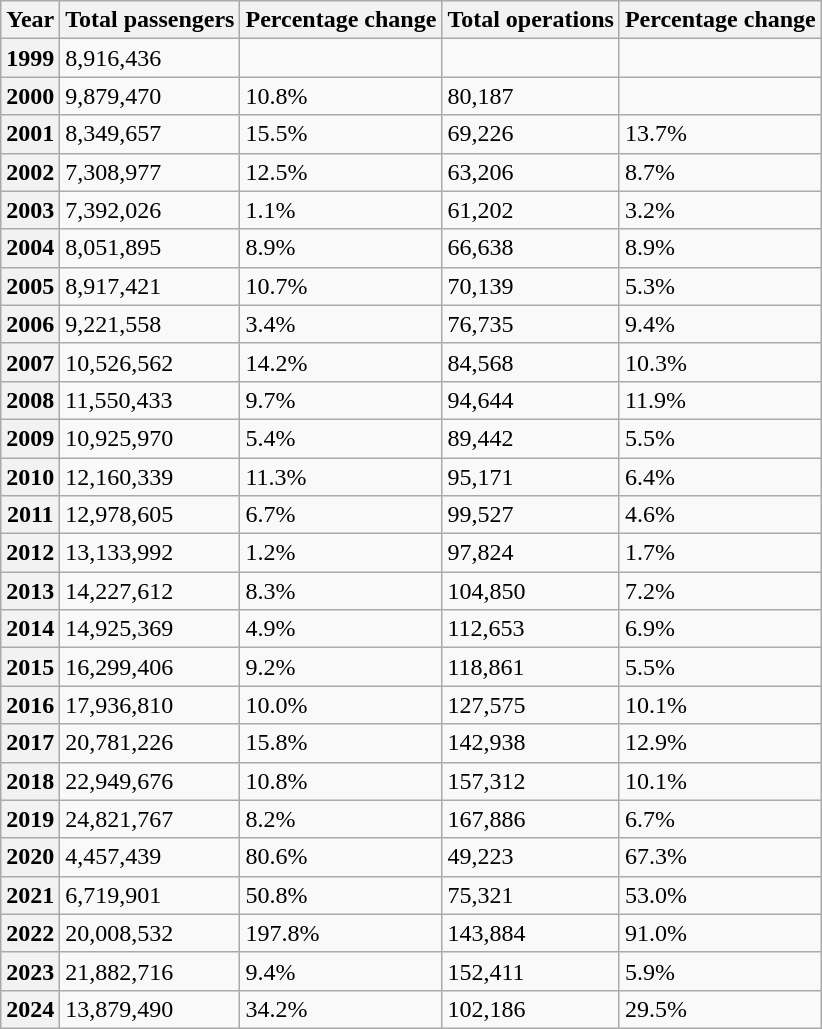<table class="sortable wikitable" style="margin:1em auto;" style="text-align:center;">
<tr>
<th>Year</th>
<th>Total passengers</th>
<th>Percentage change</th>
<th>Total operations</th>
<th>Percentage change</th>
</tr>
<tr>
<th>1999</th>
<td>8,916,436</td>
<td></td>
<td></td>
<td></td>
</tr>
<tr>
<th>2000</th>
<td>9,879,470</td>
<td>10.8%</td>
<td>80,187</td>
<td></td>
</tr>
<tr>
<th>2001</th>
<td>8,349,657</td>
<td>15.5%</td>
<td>69,226</td>
<td>13.7%</td>
</tr>
<tr>
<th>2002</th>
<td>7,308,977</td>
<td>12.5%</td>
<td>63,206</td>
<td>8.7%</td>
</tr>
<tr>
<th>2003</th>
<td>7,392,026</td>
<td>1.1%</td>
<td>61,202</td>
<td>3.2%</td>
</tr>
<tr>
<th>2004</th>
<td>8,051,895</td>
<td>8.9%</td>
<td>66,638</td>
<td>8.9%</td>
</tr>
<tr>
<th>2005</th>
<td>8,917,421</td>
<td>10.7%</td>
<td>70,139</td>
<td>5.3%</td>
</tr>
<tr>
<th>2006</th>
<td>9,221,558</td>
<td>3.4%</td>
<td>76,735</td>
<td>9.4%</td>
</tr>
<tr>
<th>2007</th>
<td>10,526,562</td>
<td>14.2%</td>
<td>84,568</td>
<td>10.3%</td>
</tr>
<tr>
<th>2008</th>
<td>11,550,433</td>
<td>9.7%</td>
<td>94,644</td>
<td>11.9%</td>
</tr>
<tr>
<th>2009</th>
<td>10,925,970</td>
<td>5.4%</td>
<td>89,442</td>
<td>5.5%</td>
</tr>
<tr>
<th>2010</th>
<td>12,160,339</td>
<td>11.3%</td>
<td>95,171</td>
<td>6.4%</td>
</tr>
<tr>
<th>2011</th>
<td>12,978,605</td>
<td>6.7%</td>
<td>99,527</td>
<td>4.6%</td>
</tr>
<tr>
<th>2012</th>
<td>13,133,992</td>
<td>1.2%</td>
<td>97,824</td>
<td>1.7%</td>
</tr>
<tr>
<th>2013</th>
<td>14,227,612</td>
<td>8.3%</td>
<td>104,850</td>
<td>7.2%</td>
</tr>
<tr>
<th>2014</th>
<td>14,925,369</td>
<td>4.9%</td>
<td>112,653</td>
<td>6.9%</td>
</tr>
<tr>
<th>2015</th>
<td>16,299,406</td>
<td>9.2%</td>
<td>118,861</td>
<td>5.5%</td>
</tr>
<tr>
<th>2016</th>
<td>17,936,810</td>
<td>10.0%</td>
<td>127,575</td>
<td>10.1%</td>
</tr>
<tr>
<th>2017</th>
<td>20,781,226</td>
<td>15.8%</td>
<td>142,938</td>
<td>12.9%</td>
</tr>
<tr>
<th>2018</th>
<td>22,949,676</td>
<td>10.8%</td>
<td>157,312</td>
<td>10.1%</td>
</tr>
<tr>
<th>2019</th>
<td>24,821,767</td>
<td>8.2%</td>
<td>167,886</td>
<td>6.7%</td>
</tr>
<tr>
<th>2020</th>
<td>4,457,439</td>
<td>80.6%</td>
<td>49,223</td>
<td>67.3%</td>
</tr>
<tr>
<th>2021</th>
<td>6,719,901</td>
<td>50.8%</td>
<td>75,321</td>
<td>53.0%</td>
</tr>
<tr>
<th>2022</th>
<td>20,008,532</td>
<td>197.8%</td>
<td>143,884</td>
<td>91.0%</td>
</tr>
<tr>
<th>2023</th>
<td>21,882,716</td>
<td>9.4%</td>
<td>152,411</td>
<td>5.9%</td>
</tr>
<tr>
<th>2024</th>
<td>13,879,490</td>
<td>34.2%</td>
<td>102,186</td>
<td>29.5%</td>
</tr>
</table>
